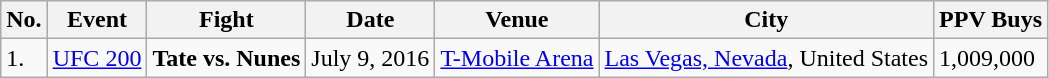<table class="wikitable">
<tr>
<th>No.</th>
<th>Event</th>
<th>Fight</th>
<th>Date</th>
<th>Venue</th>
<th>City</th>
<th>PPV Buys</th>
</tr>
<tr>
<td>1.</td>
<td><a href='#'>UFC 200</a></td>
<td><strong>Tate vs. Nunes</strong></td>
<td>July 9, 2016</td>
<td><a href='#'>T-Mobile Arena</a></td>
<td><a href='#'>Las Vegas, Nevada</a>, United States</td>
<td>1,009,000</td>
</tr>
</table>
